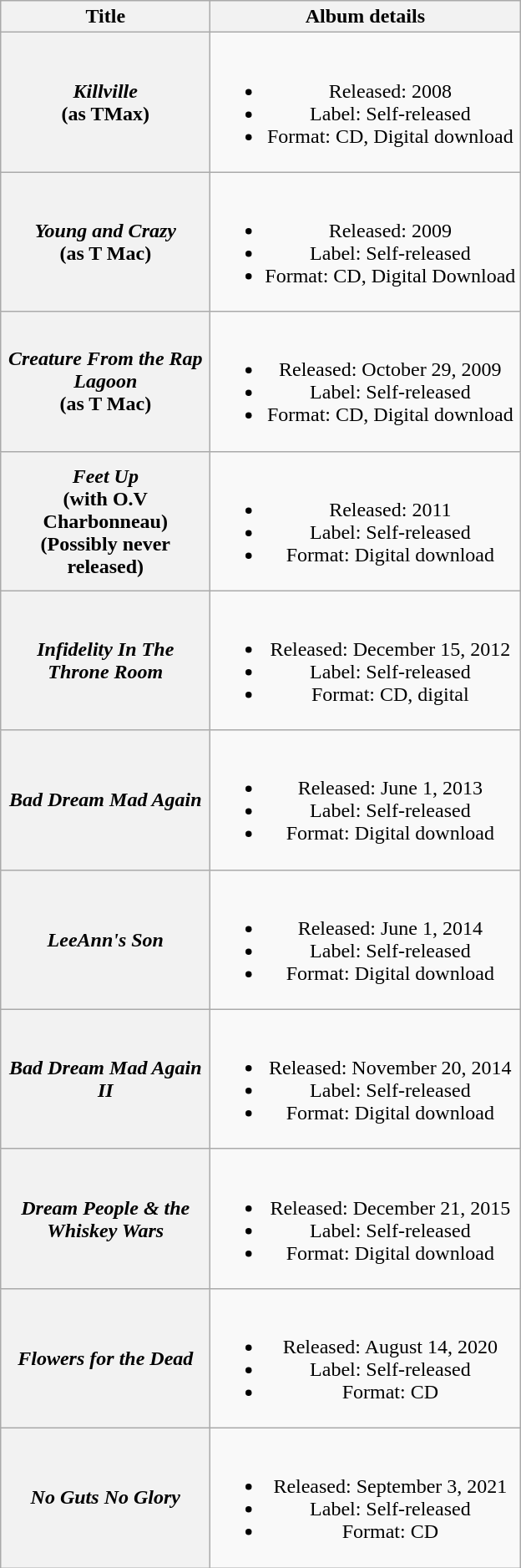<table class="wikitable plainrowheaders" style="text-align:center;">
<tr>
<th scope="col" style="width:10em;">Title</th>
<th scope="col" style="width:15em;">Album details</th>
</tr>
<tr>
<th scope="row"><em>Killville</em><br>(as TMax)</th>
<td><br><ul><li>Released: 2008</li><li>Label: Self-released</li><li>Format: CD, Digital download</li></ul></td>
</tr>
<tr>
<th scope="row"><em>Young and Crazy</em><br>(as T Mac)</th>
<td><br><ul><li>Released: 2009</li><li>Label: Self-released</li><li>Format: CD, Digital Download</li></ul></td>
</tr>
<tr>
<th scope="row"><em>Creature From the Rap Lagoon</em><br>(as T Mac)</th>
<td><br><ul><li>Released: October 29, 2009</li><li>Label: Self-released</li><li>Format: CD, Digital download</li></ul></td>
</tr>
<tr>
<th scope="row"><em>Feet Up</em><br>(with O.V Charbonneau)<br><strong>(Possibly never released)</strong></th>
<td><br><ul><li>Released: 2011</li><li>Label: Self-released</li><li>Format: Digital download</li></ul></td>
</tr>
<tr>
<th scope="row"><em>Infidelity In The Throne Room</em></th>
<td><br><ul><li>Released: December 15, 2012</li><li>Label: Self-released</li><li>Format: CD, digital</li></ul></td>
</tr>
<tr>
<th scope="row"><em>Bad Dream Mad Again</em></th>
<td><br><ul><li>Released: June 1, 2013</li><li>Label: Self-released</li><li>Format: Digital download</li></ul></td>
</tr>
<tr>
<th scope="row"><em>LeeAnn's Son</em></th>
<td><br><ul><li>Released: June 1, 2014</li><li>Label: Self-released</li><li>Format: Digital download</li></ul></td>
</tr>
<tr>
<th scope="row"><em>Bad Dream Mad Again II</em></th>
<td><br><ul><li>Released: November 20, 2014</li><li>Label: Self-released</li><li>Format: Digital download</li></ul></td>
</tr>
<tr>
<th scope="row"><em>Dream People & the Whiskey Wars</em></th>
<td><br><ul><li>Released: December 21, 2015</li><li>Label: Self-released</li><li>Format: Digital download</li></ul></td>
</tr>
<tr>
<th scope="row"><em>Flowers for the Dead</em></th>
<td><br><ul><li>Released: August 14, 2020</li><li>Label: Self-released</li><li>Format: CD</li></ul></td>
</tr>
<tr>
<th scope="row"><em>No Guts No Glory</em></th>
<td><br><ul><li>Released: September 3, 2021</li><li>Label: Self-released</li><li>Format: CD</li></ul></td>
</tr>
</table>
